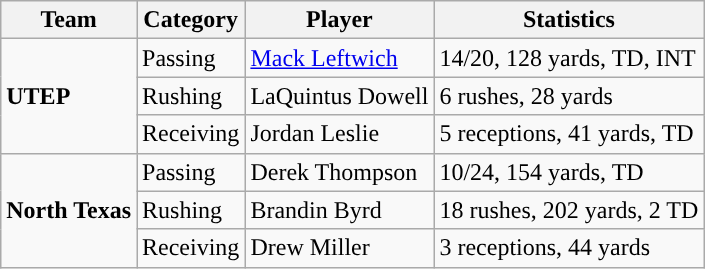<table class="wikitable" style="float: left;">
<tr>
<th>Team</th>
<th>Category</th>
<th>Player</th>
<th>Statistics</th>
</tr>
<tr>
<td rowspan=3><strong>UTEP</strong></td>
<td>Passing</td>
<td><a href='#'>Mack Leftwich</a></td>
<td>14/20, 128 yards, TD, INT</td>
</tr>
<tr>
<td>Rushing</td>
<td>LaQuintus Dowell</td>
<td>6 rushes, 28 yards</td>
</tr>
<tr>
<td>Receiving</td>
<td>Jordan Leslie</td>
<td>5 receptions, 41 yards, TD</td>
</tr>
<tr>
<td rowspan=3><strong>North Texas</strong></td>
<td>Passing</td>
<td>Derek Thompson</td>
<td>10/24, 154 yards, TD</td>
</tr>
<tr>
<td>Rushing</td>
<td>Brandin Byrd</td>
<td>18 rushes, 202 yards, 2 TD</td>
</tr>
<tr>
<td>Receiving</td>
<td>Drew Miller</td>
<td>3 receptions, 44 yards</td>
</tr>
</table>
